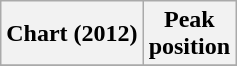<table class="wikitable plainrowheaders">
<tr>
<th scope="col">Chart (2012)</th>
<th scope="col">Peak<br>position</th>
</tr>
<tr>
</tr>
</table>
